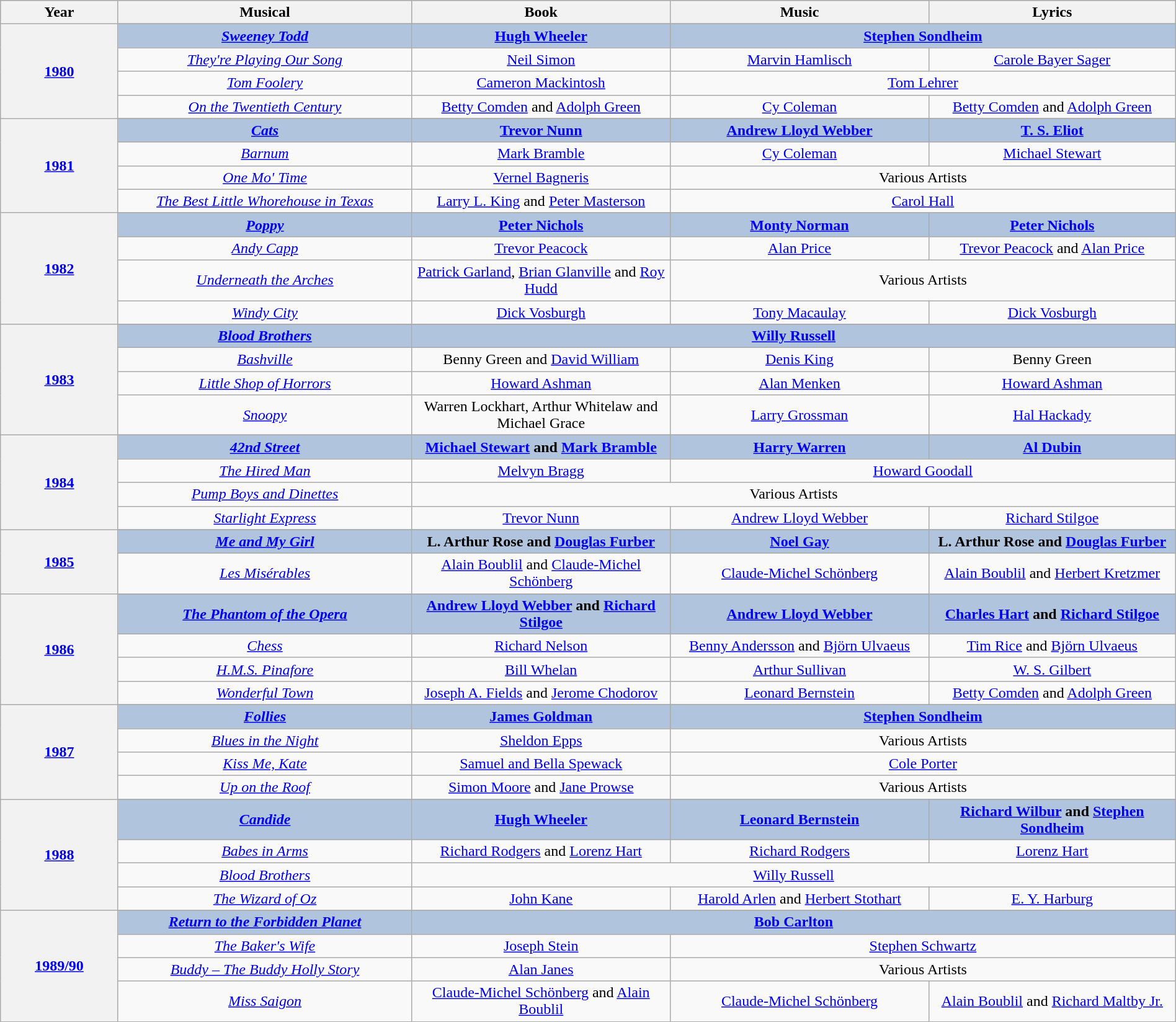<table class="wikitable" style="width:100%; text-align:center;">
<tr style="background:#bebebe;">
<th style="width:10%;">Year</th>
<th style="width:25%;">Musical</th>
<th style="width:22%;">Book</th>
<th style="width:22%;">Music</th>
<th style="width:22%;">Lyrics</th>
</tr>
<tr>
<th rowspan="5" align="center"><a href='#'>1980</a></th>
</tr>
<tr style="background:#B0C4DE">
<td><strong><em><a href='#'>Sweeney Todd</a></em></strong></td>
<td><strong><a href='#'>Hugh Wheeler</a></strong></td>
<td colspan="2"><strong><a href='#'>Stephen Sondheim</a></strong></td>
</tr>
<tr>
<td><em><a href='#'>They're Playing Our Song</a></em></td>
<td><a href='#'>Neil Simon</a></td>
<td><a href='#'>Marvin Hamlisch</a></td>
<td><a href='#'>Carole Bayer Sager</a></td>
</tr>
<tr>
<td><em><a href='#'>Tom Foolery</a></em></td>
<td><a href='#'>Cameron Mackintosh</a></td>
<td colspan="2"><a href='#'>Tom Lehrer</a></td>
</tr>
<tr>
<td><em><a href='#'>On the Twentieth Century</a></em></td>
<td><a href='#'>Betty Comden</a> and <a href='#'>Adolph Green</a></td>
<td><a href='#'>Cy Coleman</a></td>
<td><a href='#'>Betty Comden</a> and <a href='#'>Adolph Green</a></td>
</tr>
<tr>
<th rowspan="5" align="center"><a href='#'>1981</a></th>
</tr>
<tr style="background:#B0C4DE">
<td><strong><em><a href='#'>Cats</a></em></strong></td>
<td><strong><a href='#'>Trevor Nunn</a></strong></td>
<td><strong><a href='#'>Andrew Lloyd Webber</a></strong></td>
<td><strong><a href='#'>T. S. Eliot</a></strong></td>
</tr>
<tr>
<td><em><a href='#'>Barnum</a></em></td>
<td><a href='#'>Mark Bramble</a></td>
<td><a href='#'>Cy Coleman</a></td>
<td><a href='#'>Michael Stewart</a></td>
</tr>
<tr>
<td><em><a href='#'>One Mo' Time</a></em></td>
<td><a href='#'>Vernel Bagneris</a></td>
<td colspan="2">Various Artists</td>
</tr>
<tr>
<td><em><a href='#'>The Best Little Whorehouse in Texas</a></em></td>
<td><a href='#'>Larry L. King</a> and <a href='#'>Peter Masterson</a></td>
<td colspan="2"><a href='#'>Carol Hall</a></td>
</tr>
<tr>
<th rowspan="5" align="center"><a href='#'>1982</a></th>
</tr>
<tr style="background:#B0C4DE">
<td><strong><em><a href='#'>Poppy</a></em></strong></td>
<td><strong><a href='#'>Peter Nichols</a></strong></td>
<td><strong><a href='#'>Monty Norman</a></strong></td>
<td><strong><a href='#'>Peter Nichols</a></strong></td>
</tr>
<tr>
<td><em><a href='#'>Andy Capp</a></em></td>
<td><a href='#'>Trevor Peacock</a></td>
<td><a href='#'>Alan Price</a></td>
<td><a href='#'>Trevor Peacock</a> and <a href='#'>Alan Price</a></td>
</tr>
<tr>
<td><em><a href='#'>Underneath the Arches</a></em></td>
<td><a href='#'>Patrick Garland</a>, <a href='#'>Brian Glanville</a> and <a href='#'>Roy Hudd</a></td>
<td colspan="2">Various Artists</td>
</tr>
<tr>
<td><em><a href='#'>Windy City</a></em></td>
<td><a href='#'>Dick Vosburgh</a></td>
<td><a href='#'>Tony Macaulay</a></td>
<td><a href='#'>Dick Vosburgh</a></td>
</tr>
<tr>
<th rowspan="5" align="center"><a href='#'>1983</a></th>
</tr>
<tr style="background:#B0C4DE">
<td><strong><em><a href='#'>Blood Brothers</a></em></strong></td>
<td colspan="3"><strong><a href='#'>Willy Russell</a></strong></td>
</tr>
<tr>
<td><em><a href='#'>Bashville</a></em></td>
<td>Benny Green and <a href='#'>David William</a></td>
<td><a href='#'>Denis King</a></td>
<td>Benny Green</td>
</tr>
<tr>
<td><em><a href='#'>Little Shop of Horrors</a></em></td>
<td><a href='#'>Howard Ashman</a></td>
<td><a href='#'>Alan Menken</a></td>
<td><a href='#'>Howard Ashman</a></td>
</tr>
<tr>
<td><em><a href='#'>Snoopy</a></em></td>
<td>Warren Lockhart, Arthur Whitelaw and Michael Grace</td>
<td><a href='#'>Larry Grossman</a></td>
<td><a href='#'>Hal Hackady</a></td>
</tr>
<tr>
<th rowspan="5" align="center"><a href='#'>1984</a></th>
</tr>
<tr style="background:#B0C4DE">
<td><strong><em><a href='#'>42nd Street</a></em></strong></td>
<td><strong><a href='#'>Michael Stewart</a> and <a href='#'>Mark Bramble</a></strong></td>
<td><strong><a href='#'>Harry Warren</a></strong></td>
<td><strong><a href='#'>Al Dubin</a></strong></td>
</tr>
<tr>
<td><em><a href='#'>The Hired Man</a></em></td>
<td><a href='#'>Melvyn Bragg</a></td>
<td colspan="2"><a href='#'>Howard Goodall</a></td>
</tr>
<tr>
<td><em><a href='#'>Pump Boys and Dinettes</a></em></td>
<td colspan="3">Various Artists</td>
</tr>
<tr>
<td><em><a href='#'>Starlight Express</a></em></td>
<td><a href='#'>Trevor Nunn</a></td>
<td><a href='#'>Andrew Lloyd Webber</a></td>
<td><a href='#'>Richard Stilgoe</a></td>
</tr>
<tr>
<th rowspan="3" align="center"><a href='#'>1985</a></th>
</tr>
<tr style="background:#B0C4DE">
<td><strong><em><a href='#'>Me and My Girl</a></em></strong></td>
<td><strong>L. Arthur Rose and <a href='#'>Douglas Furber</a></strong></td>
<td><strong><a href='#'>Noel Gay</a></strong></td>
<td><strong>L. Arthur Rose and <a href='#'>Douglas Furber</a></strong></td>
</tr>
<tr>
<td><em><a href='#'>Les Misérables</a></em></td>
<td><a href='#'>Alain Boublil</a> and <a href='#'>Claude-Michel Schönberg</a></td>
<td><a href='#'>Claude-Michel Schönberg</a></td>
<td><a href='#'>Alain Boublil</a> and <a href='#'>Herbert Kretzmer</a></td>
</tr>
<tr>
<th rowspan="5" align="center"><a href='#'>1986</a></th>
</tr>
<tr style="background:#B0C4DE">
<td><strong><em><a href='#'>The Phantom of the Opera</a></em></strong></td>
<td><strong><a href='#'>Andrew Lloyd Webber</a> and <a href='#'>Richard Stilgoe</a></strong></td>
<td><strong><a href='#'>Andrew Lloyd Webber</a></strong></td>
<td><strong><a href='#'>Charles Hart</a> and <a href='#'>Richard Stilgoe</a></strong></td>
</tr>
<tr>
<td><em><a href='#'>Chess</a></em></td>
<td><a href='#'>Richard Nelson</a></td>
<td><a href='#'>Benny Andersson</a> and <a href='#'>Björn Ulvaeus</a></td>
<td><a href='#'>Tim Rice</a> and <a href='#'>Björn Ulvaeus</a></td>
</tr>
<tr>
<td><em><a href='#'>H.M.S. Pinafore</a></em></td>
<td><a href='#'>Bill Whelan</a></td>
<td><a href='#'>Arthur Sullivan</a></td>
<td><a href='#'>W. S. Gilbert</a></td>
</tr>
<tr>
<td><em><a href='#'>Wonderful Town</a></em></td>
<td><a href='#'>Joseph A. Fields</a> and <a href='#'>Jerome Chodorov</a></td>
<td><a href='#'>Leonard Bernstein</a></td>
<td><a href='#'>Betty Comden</a> and <a href='#'>Adolph Green</a></td>
</tr>
<tr>
<th rowspan="5" align="center"><a href='#'>1987</a></th>
</tr>
<tr style="background:#B0C4DE">
<td><strong><em><a href='#'>Follies</a></em></strong></td>
<td><strong><a href='#'>James Goldman</a></strong></td>
<td colspan="2"><strong><a href='#'>Stephen Sondheim</a></strong></td>
</tr>
<tr>
<td><em><a href='#'>Blues in the Night</a></em></td>
<td><a href='#'>Sheldon Epps</a></td>
<td colspan="2">Various Artists</td>
</tr>
<tr>
<td><em><a href='#'>Kiss Me, Kate</a></em></td>
<td><a href='#'>Samuel and Bella Spewack</a></td>
<td colspan="2"><a href='#'>Cole Porter</a></td>
</tr>
<tr>
<td><em><a href='#'>Up on the Roof</a></em></td>
<td><a href='#'>Simon Moore</a> and <a href='#'>Jane Prowse</a></td>
<td colspan="2">Various Artists</td>
</tr>
<tr>
<th rowspan="5" align="center"><a href='#'>1988</a></th>
</tr>
<tr style="background:#B0C4DE">
<td><strong><em><a href='#'>Candide</a></em></strong></td>
<td><strong><a href='#'>Hugh Wheeler</a></strong></td>
<td><strong><a href='#'>Leonard Bernstein</a></strong></td>
<td><strong><a href='#'>Richard Wilbur</a> and <a href='#'>Stephen Sondheim</a></strong></td>
</tr>
<tr>
<td><em><a href='#'>Babes in Arms</a></em></td>
<td><a href='#'>Richard Rodgers</a> and <a href='#'>Lorenz Hart</a></td>
<td><a href='#'>Richard Rodgers</a></td>
<td><a href='#'>Lorenz Hart</a></td>
</tr>
<tr>
<td><em><a href='#'>Blood Brothers</a></em></td>
<td colspan="3"><a href='#'>Willy Russell</a></td>
</tr>
<tr>
<td><em><a href='#'>The Wizard of Oz</a></em></td>
<td><a href='#'>John Kane</a></td>
<td><a href='#'>Harold Arlen</a> and <a href='#'>Herbert Stothart</a></td>
<td><a href='#'>E. Y. Harburg</a></td>
</tr>
<tr>
<th rowspan="5" align="center"><a href='#'>1989/90</a></th>
</tr>
<tr style="background:#B0C4DE">
<td><strong><em><a href='#'>Return to the Forbidden Planet</a></em></strong></td>
<td colspan="3"><strong><a href='#'>Bob Carlton</a></strong></td>
</tr>
<tr>
<td><em><a href='#'>The Baker's Wife</a></em></td>
<td><a href='#'>Joseph Stein</a></td>
<td colspan="2"><a href='#'>Stephen Schwartz</a></td>
</tr>
<tr>
<td><em><a href='#'>Buddy – The Buddy Holly Story</a></em></td>
<td><a href='#'>Alan Janes</a></td>
<td colspan="2">Various Artists</td>
</tr>
<tr>
<td><em><a href='#'>Miss Saigon</a></em></td>
<td><a href='#'>Claude-Michel Schönberg</a> and <a href='#'>Alain Boublil</a></td>
<td><a href='#'>Claude-Michel Schönberg</a></td>
<td><a href='#'>Alain Boublil</a> and <a href='#'>Richard Maltby Jr.</a></td>
</tr>
</table>
